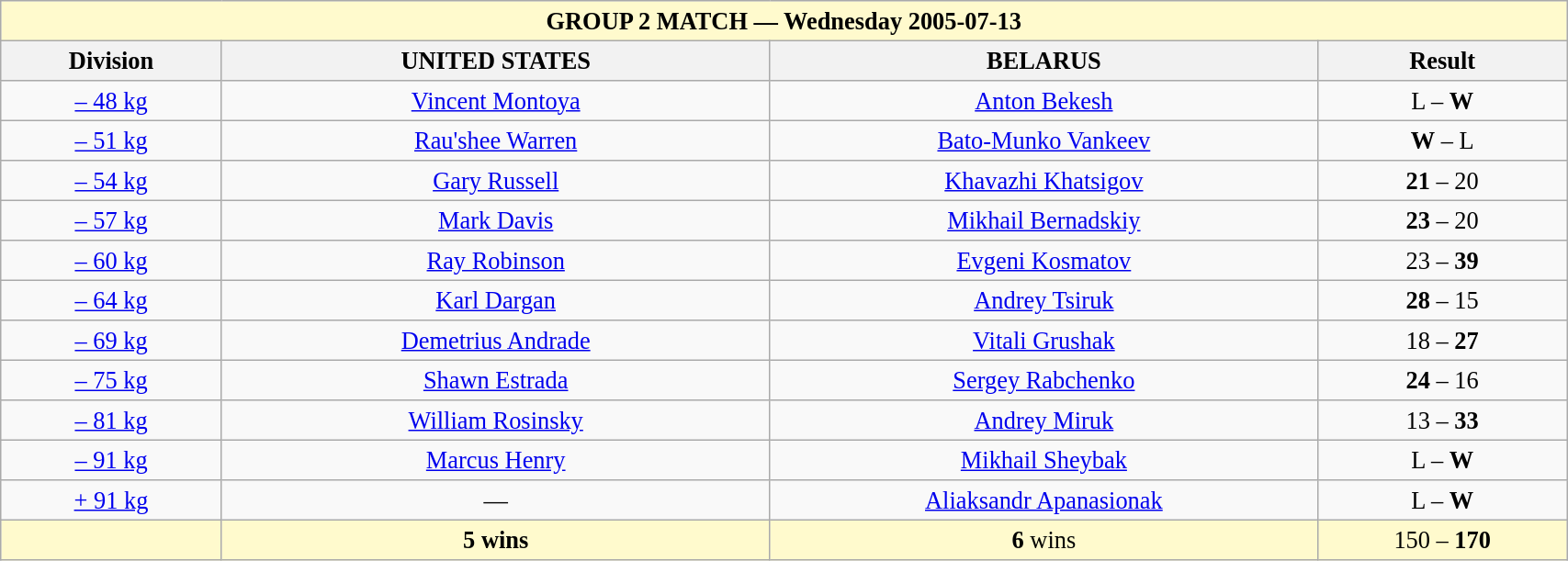<table class="wikitable" style=" text-align:center; font-size:110%;" width="90%">
<tr>
<th colspan="4" style=background:lemonchiffon>GROUP 2 MATCH — Wednesday 2005-07-13</th>
</tr>
<tr>
<th>Division</th>
<th width=35%> UNITED STATES</th>
<th width=35%> BELARUS</th>
<th>Result</th>
</tr>
<tr>
<td><a href='#'>– 48 kg</a></td>
<td><a href='#'>Vincent Montoya</a></td>
<td><a href='#'>Anton Bekesh</a></td>
<td>L – <strong>W</strong> </td>
</tr>
<tr>
<td><a href='#'>– 51 kg</a></td>
<td><a href='#'>Rau'shee Warren</a></td>
<td><a href='#'>Bato-Munko Vankeev</a></td>
<td><strong>W</strong> – L </td>
</tr>
<tr>
<td><a href='#'>– 54 kg</a></td>
<td><a href='#'>Gary Russell</a></td>
<td><a href='#'>Khavazhi Khatsigov</a></td>
<td><strong>21</strong> – 20</td>
</tr>
<tr>
<td><a href='#'>– 57 kg</a></td>
<td><a href='#'>Mark Davis</a></td>
<td><a href='#'>Mikhail Bernadskiy</a></td>
<td><strong>23</strong> – 20</td>
</tr>
<tr>
<td><a href='#'>– 60 kg</a></td>
<td><a href='#'>Ray Robinson</a></td>
<td><a href='#'>Evgeni Kosmatov</a></td>
<td>23 – <strong>39</strong></td>
</tr>
<tr>
<td><a href='#'>– 64 kg</a></td>
<td><a href='#'>Karl Dargan</a></td>
<td><a href='#'>Andrey Tsiruk</a></td>
<td><strong>28</strong> – 15</td>
</tr>
<tr>
<td><a href='#'>– 69 kg</a></td>
<td><a href='#'>Demetrius Andrade</a></td>
<td><a href='#'>Vitali Grushak</a></td>
<td>18 – <strong>27</strong></td>
</tr>
<tr>
<td><a href='#'>– 75 kg</a></td>
<td><a href='#'>Shawn Estrada</a></td>
<td><a href='#'>Sergey Rabchenko</a></td>
<td><strong>24</strong> – 16</td>
</tr>
<tr>
<td><a href='#'>– 81 kg</a></td>
<td><a href='#'>William Rosinsky</a></td>
<td><a href='#'>Andrey Miruk</a></td>
<td>13 – <strong>33</strong></td>
</tr>
<tr>
<td><a href='#'>– 91 kg</a></td>
<td><a href='#'>Marcus Henry</a></td>
<td><a href='#'>Mikhail Sheybak</a></td>
<td>L – <strong>W</strong> </td>
</tr>
<tr>
<td><a href='#'>+ 91 kg</a></td>
<td>—</td>
<td><a href='#'>Aliaksandr Apanasionak</a></td>
<td>L – <strong>W</strong></td>
</tr>
<tr>
<td style=background:lemonchiffon></td>
<td style=background:lemonchiffon><strong>5 wins</strong></td>
<td style=background:lemonchiffon><strong>6</strong> wins</td>
<td style=background:lemonchiffon>150 – <strong>170</strong></td>
</tr>
</table>
